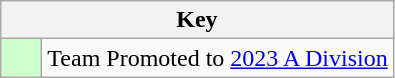<table class="wikitable" style="text-align: center;">
<tr>
<th colspan=2>Key</th>
</tr>
<tr>
<td style="background:#ccffcc; width:20px;"></td>
<td align=left>Team Promoted to <a href='#'>2023 A Division</a></td>
</tr>
</table>
